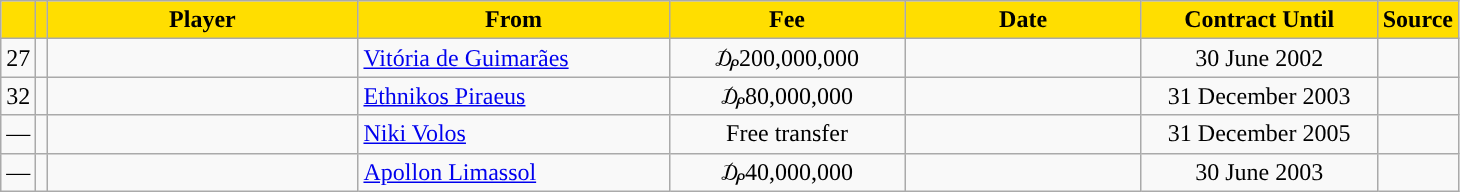<table class="wikitable sortable">
<tr>
<th style="background:#FFDE00"></th>
<th style="background:#FFDE00"></th>
<th width=200 style="background:#FFDE00">Player</th>
<th width=200 style="background:#FFDE00">From</th>
<th width=150 style="background:#FFDE00">Fee</th>
<th width=150 style="background:#FFDE00">Date</th>
<th width=150 style="background:#FFDE00">Contract Until</th>
<th style="background:#FFDE00">Source</th>
</tr>
<tr>
<td align=center>27</td>
<td align=center></td>
<td></td>
<td> <a href='#'>Vitória de Guimarães</a></td>
<td align=center>₯200,000,000</td>
<td align=center></td>
<td align=center>30 June 2002</td>
<td align=center></td>
</tr>
<tr>
<td align=center>32</td>
<td align=center></td>
<td></td>
<td> <a href='#'>Ethnikos Piraeus</a></td>
<td align=center>₯80,000,000</td>
<td align=center></td>
<td align=center>31 December 2003</td>
<td align=center></td>
</tr>
<tr>
<td align=center>—</td>
<td align=center></td>
<td></td>
<td> <a href='#'>Niki Volos</a></td>
<td align=center>Free transfer</td>
<td align=center></td>
<td align=center>31 December 2005</td>
<td align=center></td>
</tr>
<tr>
<td align=center>—</td>
<td align=center></td>
<td></td>
<td> <a href='#'>Apollon Limassol</a></td>
<td align=center>₯40,000,000</td>
<td align=center></td>
<td align=center>30 June 2003</td>
<td align=center></td>
</tr>
</table>
